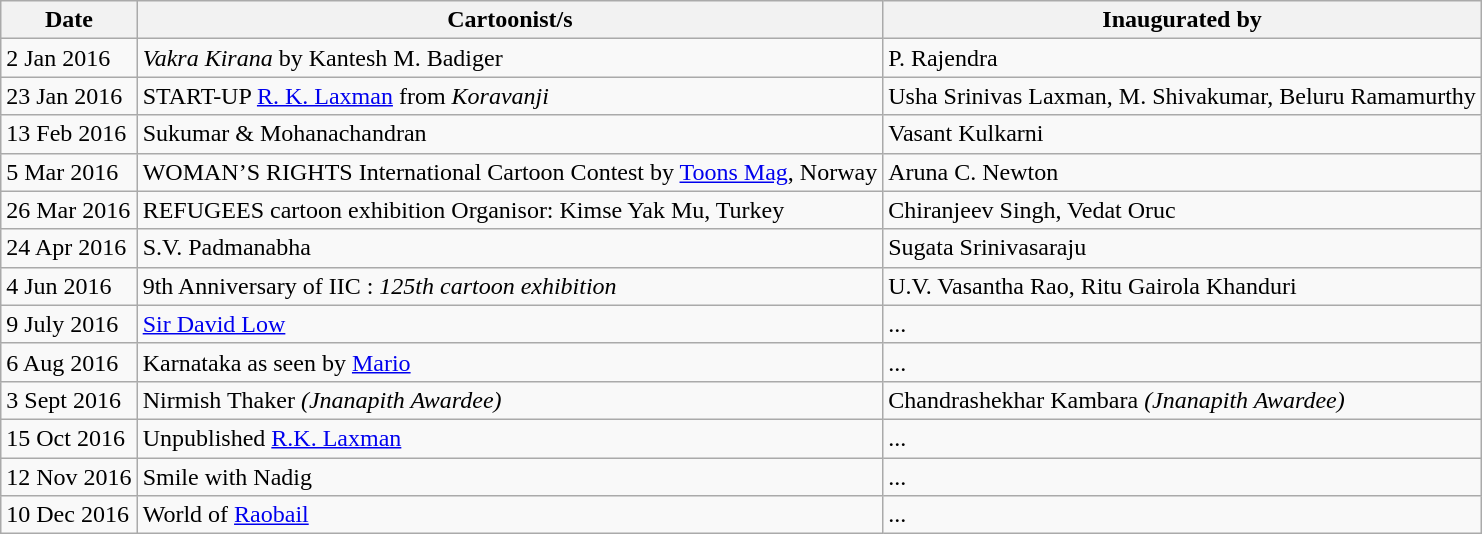<table class="wikitable sortable">
<tr>
<th>Date</th>
<th>Cartoonist/s</th>
<th>Inaugurated by</th>
</tr>
<tr>
<td>2 Jan 2016</td>
<td><em>Vakra Kirana</em> by Kantesh M. Badiger</td>
<td>P. Rajendra</td>
</tr>
<tr>
<td>23 Jan 2016</td>
<td>START-UP <a href='#'>R. K. Laxman</a> from <em>Koravanji</em></td>
<td>Usha Srinivas Laxman, M. Shivakumar, Beluru Ramamurthy</td>
</tr>
<tr>
<td>13 Feb 2016</td>
<td>Sukumar & Mohanachandran</td>
<td>Vasant Kulkarni</td>
</tr>
<tr>
<td>5 Mar 2016</td>
<td>WOMAN’S RIGHTS International Cartoon Contest by <a href='#'>Toons Mag</a>, Norway</td>
<td>Aruna C. Newton</td>
</tr>
<tr>
<td>26 Mar 2016</td>
<td>REFUGEES cartoon exhibition Organisor: Kimse Yak Mu, Turkey</td>
<td>Chiranjeev Singh, Vedat Oruc</td>
</tr>
<tr>
<td>24 Apr 2016</td>
<td>S.V. Padmanabha</td>
<td>Sugata Srinivasaraju</td>
</tr>
<tr>
<td>4 Jun 2016</td>
<td>9th Anniversary of IIC : <em>125th cartoon exhibition</em></td>
<td>U.V. Vasantha Rao, Ritu Gairola Khanduri</td>
</tr>
<tr>
<td>9 July 2016</td>
<td><a href='#'>Sir David Low</a></td>
<td>...</td>
</tr>
<tr>
<td>6 Aug 2016</td>
<td>Karnataka as seen by <a href='#'>Mario</a></td>
<td>...</td>
</tr>
<tr>
<td>3 Sept 2016</td>
<td>Nirmish Thaker <em>(Jnanapith Awardee) </em></td>
<td>Chandrashekhar Kambara <em>(Jnanapith Awardee)</em></td>
</tr>
<tr>
<td>15 Oct 2016</td>
<td>Unpublished <a href='#'>R.K. Laxman</a></td>
<td>...</td>
</tr>
<tr>
<td>12 Nov 2016</td>
<td>Smile with Nadig</td>
<td>...</td>
</tr>
<tr>
<td>10 Dec 2016</td>
<td>World of <a href='#'>Raobail</a></td>
<td>...</td>
</tr>
</table>
